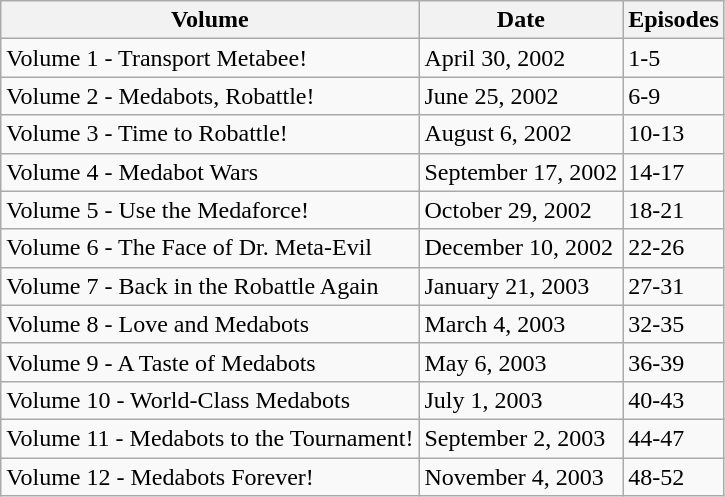<table class=wikitable>
<tr>
<th>Volume</th>
<th>Date</th>
<th>Episodes</th>
</tr>
<tr>
<td>Volume 1 - Transport Metabee!</td>
<td>April 30, 2002</td>
<td>1-5</td>
</tr>
<tr>
<td>Volume 2 - Medabots, Robattle!</td>
<td>June 25, 2002</td>
<td>6-9</td>
</tr>
<tr>
<td>Volume 3 - Time to Robattle!</td>
<td>August 6, 2002</td>
<td>10-13</td>
</tr>
<tr>
<td>Volume 4 - Medabot Wars</td>
<td>September 17, 2002</td>
<td>14-17</td>
</tr>
<tr>
<td>Volume 5 - Use the Medaforce!</td>
<td>October 29, 2002</td>
<td>18-21</td>
</tr>
<tr>
<td>Volume 6 - The Face of Dr. Meta-Evil</td>
<td>December 10, 2002</td>
<td>22-26</td>
</tr>
<tr>
<td>Volume 7 - Back in the Robattle Again</td>
<td>January 21, 2003</td>
<td>27-31</td>
</tr>
<tr>
<td>Volume 8 - Love and Medabots</td>
<td>March 4, 2003</td>
<td>32-35</td>
</tr>
<tr>
<td>Volume 9 - A Taste of Medabots</td>
<td>May 6, 2003</td>
<td>36-39</td>
</tr>
<tr>
<td>Volume 10 - World-Class Medabots</td>
<td>July 1, 2003</td>
<td>40-43</td>
</tr>
<tr>
<td>Volume 11 - Medabots to the Tournament!</td>
<td>September 2, 2003</td>
<td>44-47</td>
</tr>
<tr>
<td>Volume 12 - Medabots Forever!</td>
<td>November 4, 2003</td>
<td>48-52</td>
</tr>
</table>
